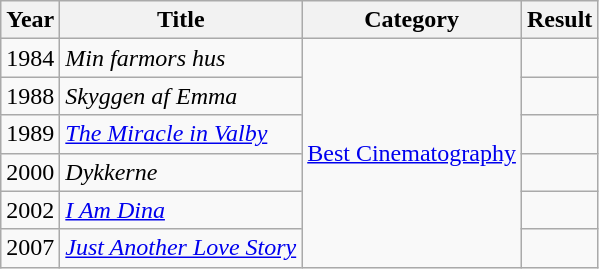<table class="wikitable">
<tr>
<th>Year</th>
<th>Title</th>
<th>Category</th>
<th>Result</th>
</tr>
<tr>
<td>1984</td>
<td><em>Min farmors hus</em></td>
<td rowspan=6><a href='#'>Best Cinematography</a></td>
<td></td>
</tr>
<tr>
<td>1988</td>
<td><em>Skyggen af Emma</em></td>
<td></td>
</tr>
<tr>
<td>1989</td>
<td><em><a href='#'>The Miracle in Valby</a></em></td>
<td></td>
</tr>
<tr>
<td>2000</td>
<td><em>Dykkerne</em></td>
<td></td>
</tr>
<tr>
<td>2002</td>
<td><em><a href='#'>I Am Dina</a></em></td>
<td></td>
</tr>
<tr>
<td>2007</td>
<td><em><a href='#'>Just Another Love Story</a></em></td>
<td></td>
</tr>
</table>
